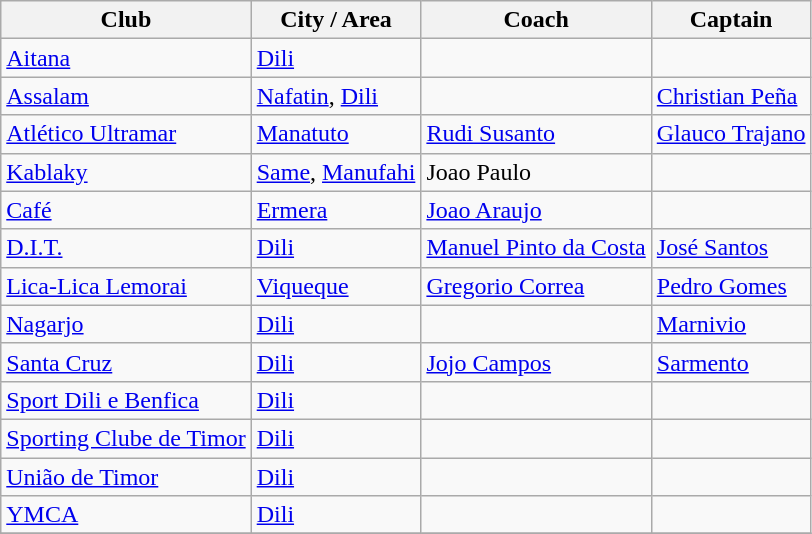<table class="wikitable sortable">
<tr>
<th>Club</th>
<th>City / Area</th>
<th>Coach</th>
<th>Captain</th>
</tr>
<tr>
<td><a href='#'>Aitana</a></td>
<td><a href='#'>Dili</a></td>
<td></td>
<td></td>
</tr>
<tr>
<td><a href='#'>Assalam</a></td>
<td><a href='#'>Nafatin</a>, <a href='#'>Dili</a></td>
<td></td>
<td> <a href='#'>Christian Peña</a></td>
</tr>
<tr>
<td><a href='#'>Atlético Ultramar</a></td>
<td><a href='#'>Manatuto</a></td>
<td> <a href='#'>Rudi Susanto</a></td>
<td> <a href='#'>Glauco Trajano</a></td>
</tr>
<tr>
<td><a href='#'>Kablaky</a></td>
<td><a href='#'>Same</a>, <a href='#'>Manufahi</a></td>
<td> Joao Paulo</td>
<td></td>
</tr>
<tr>
<td><a href='#'>Café</a></td>
<td><a href='#'>Ermera</a></td>
<td> <a href='#'>Joao Araujo</a></td>
<td></td>
</tr>
<tr>
<td><a href='#'>D.I.T.</a></td>
<td><a href='#'>Dili</a></td>
<td> <a href='#'>Manuel Pinto da Costa</a></td>
<td> <a href='#'>José Santos</a></td>
</tr>
<tr>
<td><a href='#'>Lica-Lica Lemorai</a></td>
<td><a href='#'>Viqueque</a></td>
<td><a href='#'>Gregorio Correa</a></td>
<td> <a href='#'>Pedro Gomes</a></td>
</tr>
<tr>
<td><a href='#'>Nagarjo</a></td>
<td><a href='#'>Dili</a></td>
<td></td>
<td> <a href='#'>Marnivio</a></td>
</tr>
<tr>
<td><a href='#'>Santa Cruz</a></td>
<td><a href='#'>Dili</a></td>
<td> <a href='#'>Jojo Campos</a></td>
<td> <a href='#'>Sarmento</a></td>
</tr>
<tr>
<td><a href='#'>Sport Dili e Benfica</a></td>
<td><a href='#'>Dili</a></td>
<td></td>
<td></td>
</tr>
<tr>
<td><a href='#'>Sporting Clube de Timor</a></td>
<td><a href='#'>Dili</a></td>
<td></td>
<td></td>
</tr>
<tr>
<td><a href='#'>União de Timor</a></td>
<td><a href='#'>Dili</a></td>
<td></td>
<td></td>
</tr>
<tr>
<td><a href='#'>YMCA</a></td>
<td><a href='#'>Dili</a></td>
<td></td>
<td></td>
</tr>
<tr>
</tr>
</table>
